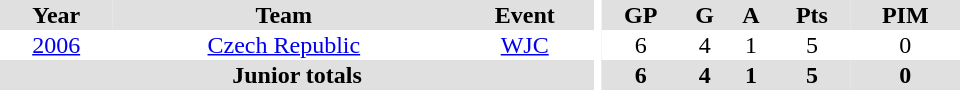<table border="0" cellpadding="1" cellspacing="0" ID="Table3" style="text-align:center; width:40em">
<tr ALIGN="center" bgcolor="#e0e0e0">
<th>Year</th>
<th>Team</th>
<th>Event</th>
<th rowspan="99" bgcolor="#ffffff"></th>
<th>GP</th>
<th>G</th>
<th>A</th>
<th>Pts</th>
<th>PIM</th>
</tr>
<tr>
<td><a href='#'>2006</a></td>
<td><a href='#'>Czech Republic</a></td>
<td><a href='#'>WJC</a></td>
<td>6</td>
<td>4</td>
<td>1</td>
<td>5</td>
<td>0</td>
</tr>
<tr bgcolor="#e0e0e0">
<th colspan="3">Junior totals</th>
<th>6</th>
<th>4</th>
<th>1</th>
<th>5</th>
<th>0</th>
</tr>
</table>
